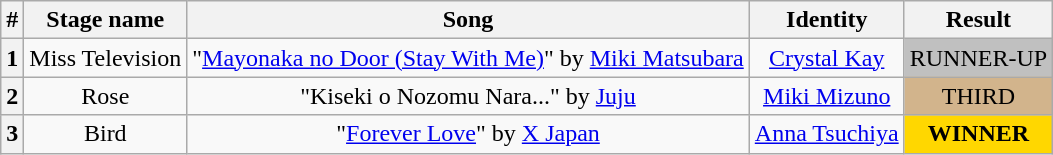<table class="wikitable plainrowheaders" style="text-align: center;">
<tr>
<th>#</th>
<th>Stage name</th>
<th>Song</th>
<th>Identity</th>
<th>Result</th>
</tr>
<tr>
<th>1</th>
<td>Miss Television</td>
<td>"<a href='#'>Mayonaka no Door (Stay With Me)</a>" by <a href='#'>Miki Matsubara</a></td>
<td><a href='#'>Crystal Kay</a></td>
<td bgcolor=silver>RUNNER-UP</td>
</tr>
<tr>
<th>2</th>
<td>Rose</td>
<td>"Kiseki o Nozomu Nara..." by <a href='#'>Juju</a></td>
<td><a href='#'>Miki Mizuno</a></td>
<td bgcolor=tan>THIRD</td>
</tr>
<tr>
<th>3</th>
<td>Bird</td>
<td>"<a href='#'>Forever Love</a>" by <a href='#'>X Japan</a></td>
<td><a href='#'>Anna Tsuchiya</a></td>
<td bgcolor=gold><strong>WINNER</strong></td>
</tr>
</table>
